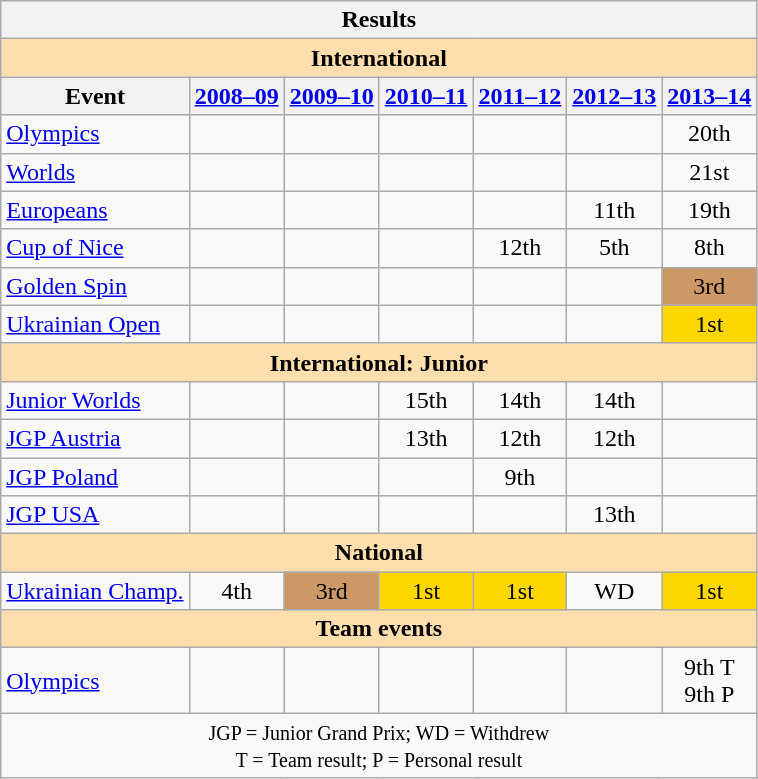<table class="wikitable" style="text-align:center">
<tr>
<th colspan=7 align=center><strong>Results</strong></th>
</tr>
<tr>
<th style="background-color: #ffdead; " colspan=7 align=center><strong>International</strong></th>
</tr>
<tr>
<th>Event</th>
<th><a href='#'>2008–09</a></th>
<th><a href='#'>2009–10</a></th>
<th><a href='#'>2010–11</a></th>
<th><a href='#'>2011–12</a></th>
<th><a href='#'>2012–13</a></th>
<th><a href='#'>2013–14</a></th>
</tr>
<tr>
<td align=left><a href='#'>Olympics</a></td>
<td></td>
<td></td>
<td></td>
<td></td>
<td></td>
<td>20th</td>
</tr>
<tr>
<td align=left><a href='#'>Worlds</a></td>
<td></td>
<td></td>
<td></td>
<td></td>
<td></td>
<td>21st</td>
</tr>
<tr>
<td align=left><a href='#'>Europeans</a></td>
<td></td>
<td></td>
<td></td>
<td></td>
<td>11th</td>
<td>19th</td>
</tr>
<tr>
<td align=left><a href='#'>Cup of Nice</a></td>
<td></td>
<td></td>
<td></td>
<td>12th</td>
<td>5th</td>
<td>8th</td>
</tr>
<tr>
<td align=left><a href='#'>Golden Spin</a></td>
<td></td>
<td></td>
<td></td>
<td></td>
<td></td>
<td bgcolor=cc9966>3rd</td>
</tr>
<tr>
<td align=left><a href='#'>Ukrainian Open</a></td>
<td></td>
<td></td>
<td></td>
<td></td>
<td></td>
<td bgcolor=gold>1st</td>
</tr>
<tr>
<th style="background-color: #ffdead; " colspan=7 align=center><strong>International: Junior</strong></th>
</tr>
<tr>
<td align=left><a href='#'>Junior Worlds</a></td>
<td></td>
<td></td>
<td>15th</td>
<td>14th</td>
<td>14th</td>
<td></td>
</tr>
<tr>
<td align=left><a href='#'>JGP Austria</a></td>
<td></td>
<td></td>
<td>13th</td>
<td>12th</td>
<td>12th</td>
<td></td>
</tr>
<tr>
<td align=left><a href='#'>JGP Poland</a></td>
<td></td>
<td></td>
<td></td>
<td>9th</td>
<td></td>
<td></td>
</tr>
<tr>
<td align=left><a href='#'>JGP USA</a></td>
<td></td>
<td></td>
<td></td>
<td></td>
<td>13th</td>
<td></td>
</tr>
<tr>
<th style="background-color: #ffdead; " colspan=7 align=center><strong>National</strong></th>
</tr>
<tr>
<td align=left><a href='#'>Ukrainian Champ.</a></td>
<td>4th</td>
<td bgcolor=cc9966>3rd</td>
<td bgcolor=gold>1st</td>
<td bgcolor=gold>1st</td>
<td>WD</td>
<td bgcolor=gold>1st</td>
</tr>
<tr>
<th style="background-color: #ffdead; " colspan=7 align=center><strong>Team events</strong></th>
</tr>
<tr>
<td align=left><a href='#'>Olympics</a></td>
<td></td>
<td></td>
<td></td>
<td></td>
<td></td>
<td>9th T <br> 9th P</td>
</tr>
<tr>
<td colspan=7 align=center><small> JGP = Junior Grand Prix; WD = Withdrew <br> T = Team result; P = Personal result </small></td>
</tr>
</table>
